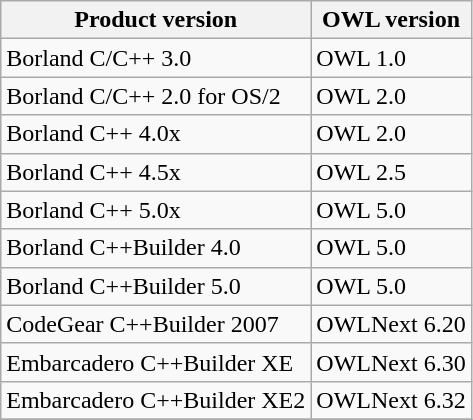<table class="wikitable">
<tr>
<th>Product version</th>
<th>OWL version</th>
</tr>
<tr>
<td>Borland C/C++ 3.0</td>
<td>OWL 1.0</td>
</tr>
<tr>
<td>Borland C/C++ 2.0 for OS/2</td>
<td>OWL 2.0</td>
</tr>
<tr>
<td>Borland C++ 4.0x</td>
<td>OWL 2.0</td>
</tr>
<tr>
<td>Borland C++ 4.5x</td>
<td>OWL 2.5</td>
</tr>
<tr>
<td>Borland C++ 5.0x</td>
<td>OWL 5.0</td>
</tr>
<tr>
<td>Borland C++Builder 4.0</td>
<td>OWL 5.0</td>
</tr>
<tr>
<td>Borland C++Builder 5.0</td>
<td>OWL 5.0</td>
</tr>
<tr>
<td>CodeGear C++Builder 2007</td>
<td>OWLNext 6.20</td>
</tr>
<tr>
<td>Embarcadero C++Builder XE</td>
<td>OWLNext 6.30</td>
</tr>
<tr>
<td>Embarcadero C++Builder XE2</td>
<td>OWLNext 6.32</td>
</tr>
<tr>
</tr>
</table>
